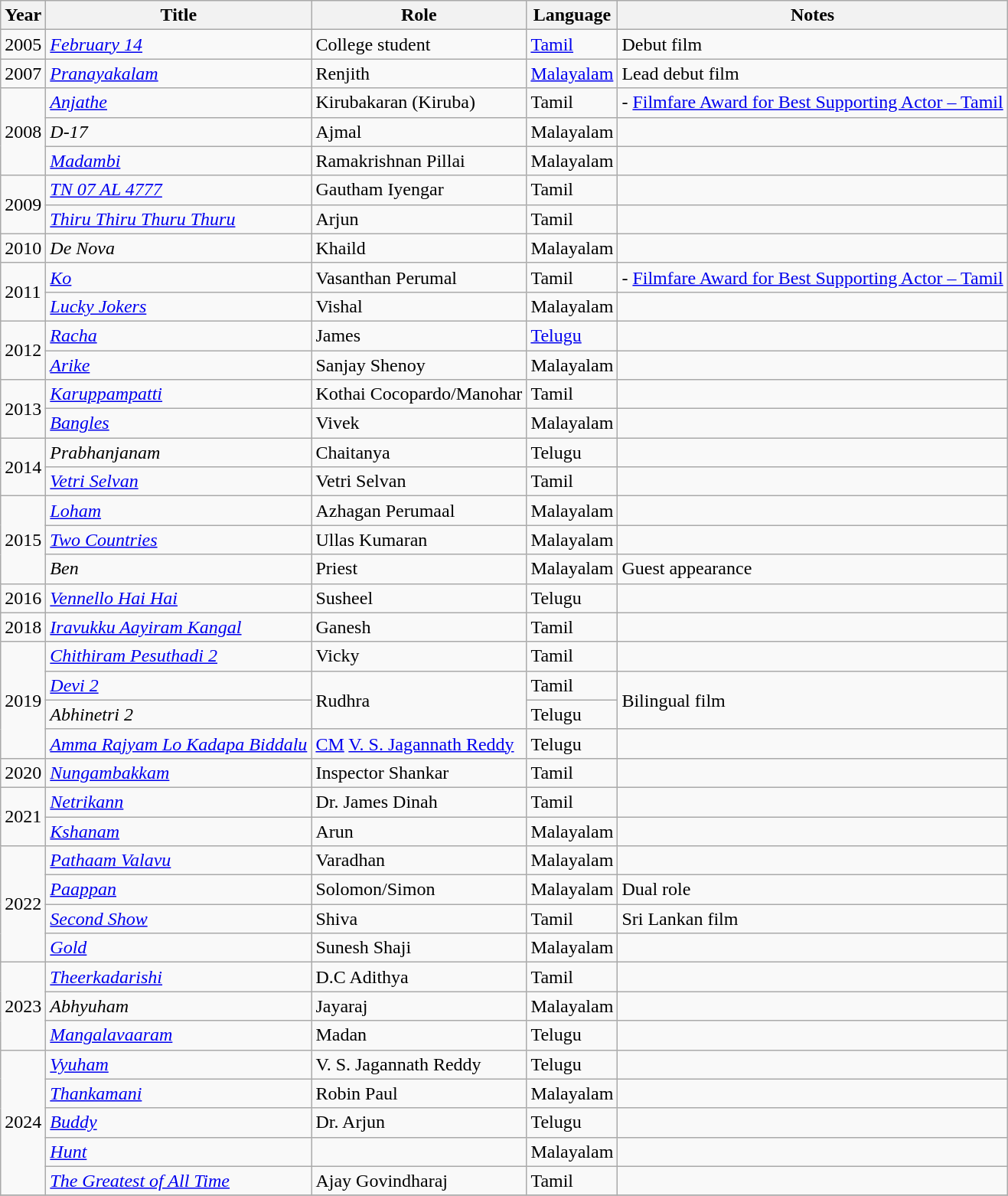<table class="wikitable sortable">
<tr>
<th scope="col">Year</th>
<th scope="col">Title</th>
<th scope="col">Role</th>
<th scope="col">Language</th>
<th scope="col" class="unsortable">Notes</th>
</tr>
<tr>
<td>2005</td>
<td><em><a href='#'>February 14</a></em></td>
<td>College student</td>
<td><a href='#'>Tamil</a></td>
<td>Debut film</td>
</tr>
<tr>
<td>2007</td>
<td><em><a href='#'>Pranayakalam</a></em></td>
<td>Renjith</td>
<td><a href='#'>Malayalam</a></td>
<td>Lead debut film</td>
</tr>
<tr>
<td rowspan="3">2008</td>
<td><em><a href='#'>Anjathe</a></em></td>
<td>Kirubakaran (Kiruba)</td>
<td>Tamil</td>
<td> - <a href='#'>Filmfare Award for Best Supporting Actor&nbsp;– Tamil</a></td>
</tr>
<tr>
<td><em>D-17</em></td>
<td>Ajmal</td>
<td>Malayalam</td>
<td></td>
</tr>
<tr>
<td><em><a href='#'>Madambi</a></em></td>
<td>Ramakrishnan Pillai</td>
<td>Malayalam</td>
<td></td>
</tr>
<tr>
<td rowspan="2">2009</td>
<td><em><a href='#'>TN 07 AL 4777</a></em></td>
<td>Gautham Iyengar</td>
<td>Tamil</td>
<td></td>
</tr>
<tr>
<td><em><a href='#'>Thiru Thiru Thuru Thuru</a></em></td>
<td>Arjun</td>
<td>Tamil</td>
<td></td>
</tr>
<tr>
<td>2010</td>
<td><em>De Nova</em></td>
<td>Khaild</td>
<td>Malayalam</td>
<td></td>
</tr>
<tr>
<td rowspan="2">2011</td>
<td><em><a href='#'>Ko</a></em></td>
<td>Vasanthan Perumal</td>
<td>Tamil</td>
<td> - <a href='#'>Filmfare Award for Best Supporting Actor&nbsp;– Tamil</a></td>
</tr>
<tr>
<td><em><a href='#'>Lucky Jokers</a></em></td>
<td>Vishal</td>
<td>Malayalam</td>
<td></td>
</tr>
<tr>
<td rowspan="2">2012</td>
<td><em><a href='#'>Racha</a></em></td>
<td>James</td>
<td><a href='#'>Telugu</a></td>
<td></td>
</tr>
<tr>
<td><em><a href='#'>Arike</a></em></td>
<td>Sanjay Shenoy</td>
<td>Malayalam</td>
<td></td>
</tr>
<tr>
<td rowspan="2">2013</td>
<td><em><a href='#'>Karuppampatti</a></em></td>
<td>Kothai Cocopardo/Manohar</td>
<td>Tamil</td>
<td></td>
</tr>
<tr>
<td><em><a href='#'>Bangles</a></em></td>
<td>Vivek</td>
<td>Malayalam</td>
<td></td>
</tr>
<tr>
<td rowspan="2">2014</td>
<td><em>Prabhanjanam</em></td>
<td>Chaitanya</td>
<td>Telugu</td>
<td></td>
</tr>
<tr>
<td><em><a href='#'>Vetri Selvan</a></em></td>
<td>Vetri Selvan</td>
<td>Tamil</td>
<td></td>
</tr>
<tr>
<td rowspan="3">2015</td>
<td><em><a href='#'>Loham</a></em></td>
<td>Azhagan Perumaal</td>
<td>Malayalam</td>
<td></td>
</tr>
<tr>
<td><em><a href='#'>Two Countries</a></em></td>
<td>Ullas Kumaran</td>
<td>Malayalam</td>
<td></td>
</tr>
<tr>
<td><em>Ben</em></td>
<td>Priest</td>
<td>Malayalam</td>
<td>Guest appearance</td>
</tr>
<tr>
<td>2016</td>
<td><em><a href='#'>Vennello Hai Hai</a></em></td>
<td>Susheel</td>
<td>Telugu</td>
<td></td>
</tr>
<tr>
<td>2018</td>
<td><em><a href='#'>Iravukku Aayiram Kangal</a></em></td>
<td>Ganesh</td>
<td>Tamil</td>
<td></td>
</tr>
<tr>
<td rowspan="4">2019</td>
<td><em><a href='#'>Chithiram Pesuthadi 2</a></em></td>
<td>Vicky</td>
<td>Tamil</td>
<td></td>
</tr>
<tr>
<td><em><a href='#'>Devi 2</a></em></td>
<td rowspan="2">Rudhra</td>
<td>Tamil</td>
<td rowspan="2">Bilingual film</td>
</tr>
<tr>
<td><em>Abhinetri 2</em></td>
<td>Telugu</td>
</tr>
<tr>
<td><em><a href='#'>Amma Rajyam Lo Kadapa Biddalu</a></em></td>
<td><a href='#'>CM</a> <a href='#'>V. S. Jagannath Reddy</a></td>
<td>Telugu</td>
<td></td>
</tr>
<tr>
<td>2020</td>
<td><em><a href='#'>Nungambakkam</a></em></td>
<td>Inspector Shankar</td>
<td>Tamil</td>
<td></td>
</tr>
<tr>
<td Rowspan=2>2021</td>
<td><em><a href='#'>Netrikann</a></em></td>
<td>Dr. James Dinah</td>
<td>Tamil</td>
<td></td>
</tr>
<tr>
<td><em><a href='#'>Kshanam</a></em></td>
<td>Arun</td>
<td>Malayalam</td>
<td></td>
</tr>
<tr>
<td rowspan=4>2022</td>
<td><em><a href='#'>Pathaam Valavu</a></em></td>
<td>Varadhan</td>
<td>Malayalam</td>
<td></td>
</tr>
<tr>
<td><em><a href='#'>Paappan</a></em></td>
<td>Solomon/Simon</td>
<td>Malayalam</td>
<td>Dual role</td>
</tr>
<tr>
<td><em><a href='#'>Second Show</a></em></td>
<td>Shiva</td>
<td>Tamil</td>
<td>Sri Lankan film</td>
</tr>
<tr>
<td><em><a href='#'>Gold</a></em></td>
<td>Sunesh Shaji</td>
<td>Malayalam</td>
<td></td>
</tr>
<tr>
<td rowspan=3>2023</td>
<td><em><a href='#'>Theerkadarishi</a></em></td>
<td>D.C Adithya</td>
<td>Tamil</td>
<td></td>
</tr>
<tr>
<td><em>Abhyuham</em></td>
<td>Jayaraj</td>
<td>Malayalam</td>
<td></td>
</tr>
<tr>
<td><em><a href='#'>Mangalavaaram</a></em></td>
<td>Madan</td>
<td>Telugu</td>
<td></td>
</tr>
<tr>
<td rowspan=5>2024</td>
<td><em><a href='#'>Vyuham</a></em></td>
<td>V. S. Jagannath Reddy</td>
<td>Telugu</td>
<td></td>
</tr>
<tr>
<td><em><a href='#'>Thankamani</a></em></td>
<td>Robin Paul</td>
<td>Malayalam</td>
<td></td>
</tr>
<tr>
<td><em><a href='#'>Buddy</a></em></td>
<td>Dr. Arjun</td>
<td>Telugu</td>
<td></td>
</tr>
<tr>
<td><em><a href='#'>Hunt</a></em></td>
<td></td>
<td>Malayalam</td>
<td></td>
</tr>
<tr>
<td><em><a href='#'>The Greatest of All Time</a></em></td>
<td>Ajay Govindharaj</td>
<td>Tamil</td>
<td></td>
</tr>
<tr>
</tr>
</table>
